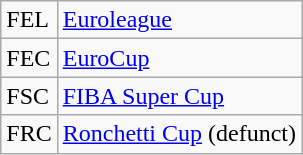<table class="wikitable">
<tr>
<td>FEL</td>
<td><a href='#'>Euroleague</a></td>
</tr>
<tr>
<td>FEC</td>
<td><a href='#'>EuroCup</a></td>
</tr>
<tr>
<td>FSC</td>
<td><a href='#'>FIBA Super Cup</a></td>
</tr>
<tr>
<td>FRC</td>
<td><a href='#'>Ronchetti Cup</a> (defunct)</td>
</tr>
</table>
